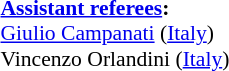<table style="width:100%; font-size:90%;">
<tr>
<td><br><strong><a href='#'>Assistant referees</a>:</strong>
<br><a href='#'>Giulio Campanati</a> (<a href='#'>Italy</a>)
<br>Vincenzo Orlandini (<a href='#'>Italy</a>)</td>
</tr>
</table>
